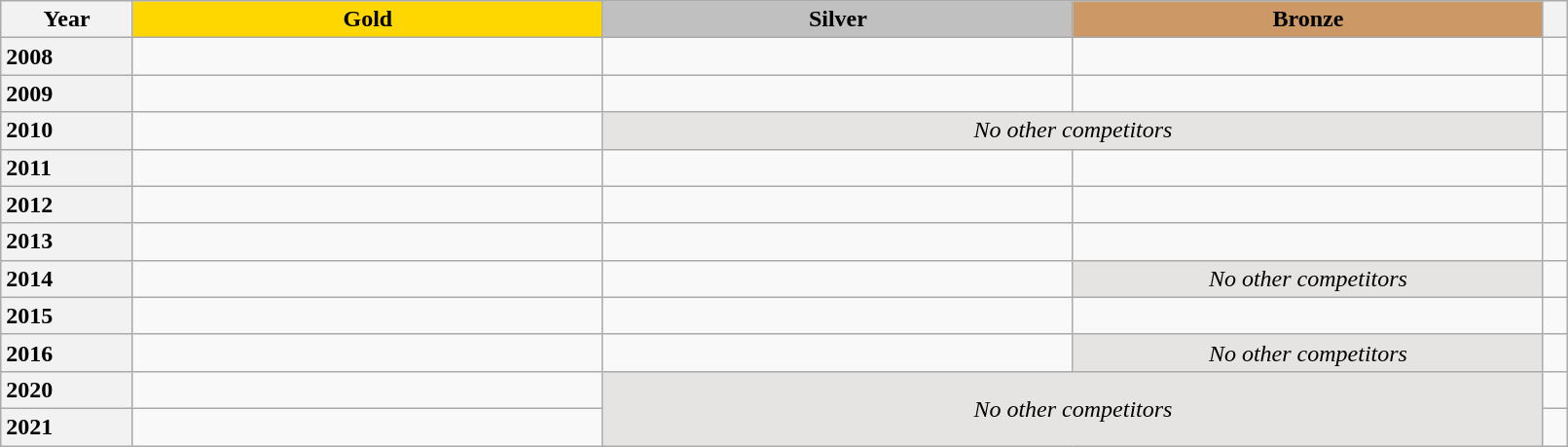<table class="wikitable unsortable" style="text-align:left; width:85%">
<tr>
<th scope="col" style="text-align:center">Year</th>
<td scope="col" style="text-align:center; width:30%; background:gold"><strong>Gold</strong></td>
<td scope="col" style="text-align:center; width:30%; background:silver"><strong>Silver</strong></td>
<td scope="col" style="text-align:center; width:30%; background:#c96"><strong>Bronze</strong></td>
<th scope="col" style="text-align:center"></th>
</tr>
<tr>
<th scope="row" style="text-align:left">2008</th>
<td></td>
<td></td>
<td></td>
<td></td>
</tr>
<tr>
<th scope="row" style="text-align:left">2009</th>
<td></td>
<td></td>
<td></td>
<td></td>
</tr>
<tr>
<th scope="row" style="text-align:left">2010</th>
<td></td>
<td colspan="2" align="center" bgcolor="e5e4e2"><em>No other competitors</em></td>
<td></td>
</tr>
<tr>
<th scope="row" style="text-align:left">2011</th>
<td></td>
<td></td>
<td></td>
<td></td>
</tr>
<tr>
<th scope="row" style="text-align:left">2012</th>
<td></td>
<td></td>
<td></td>
<td></td>
</tr>
<tr>
<th scope="row" style="text-align:left">2013</th>
<td></td>
<td></td>
<td></td>
<td></td>
</tr>
<tr>
<th scope="row" style="text-align:left">2014</th>
<td></td>
<td></td>
<td align="center" bgcolor="e5e4e2"><em>No other competitors</em></td>
<td></td>
</tr>
<tr>
<th scope="row" style="text-align:left">2015</th>
<td></td>
<td></td>
<td></td>
<td></td>
</tr>
<tr>
<th scope="row" style="text-align:left">2016</th>
<td></td>
<td></td>
<td align="center" bgcolor="e5e4e2"><em>No other competitors</em></td>
<td></td>
</tr>
<tr>
<th scope="row" style="text-align:left">2020</th>
<td></td>
<td colspan="2" rowspan="2" align="center" bgcolor="e5e4e2"><em>No other competitors</em></td>
<td></td>
</tr>
<tr>
<th scope="row" style="text-align:left">2021</th>
<td></td>
<td></td>
</tr>
</table>
